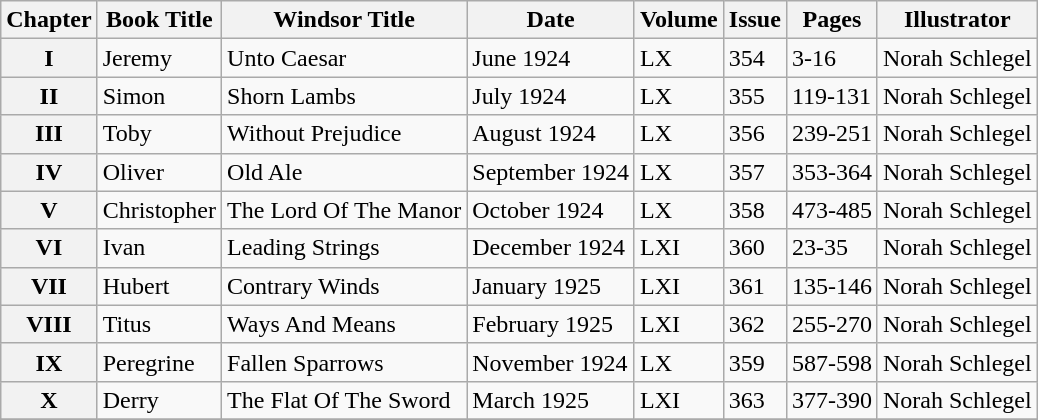<table class="wikitable plainrowheaders sortable" style="margin-right: 0;">
<tr>
<th scope="col">Chapter</th>
<th scope="col">Book Title</th>
<th scope="col">Windsor Title</th>
<th scope="col">Date</th>
<th scope="col">Volume</th>
<th scope="col">Issue</th>
<th scope="col">Pages</th>
<th scope="col">Illustrator</th>
</tr>
<tr>
<th scope="row">I</th>
<td>Jeremy</td>
<td>Unto Caesar</td>
<td>June 1924</td>
<td>LX</td>
<td>354</td>
<td>3-16</td>
<td>Norah Schlegel</td>
</tr>
<tr>
<th scope="row">II</th>
<td>Simon</td>
<td>Shorn Lambs</td>
<td>July 1924</td>
<td>LX</td>
<td>355</td>
<td>119-131</td>
<td>Norah Schlegel</td>
</tr>
<tr>
<th scope="row">III</th>
<td>Toby</td>
<td>Without Prejudice</td>
<td>August 1924</td>
<td>LX</td>
<td>356</td>
<td>239-251</td>
<td>Norah Schlegel</td>
</tr>
<tr>
<th scope="row">IV</th>
<td>Oliver</td>
<td>Old Ale</td>
<td>September 1924</td>
<td>LX</td>
<td>357</td>
<td>353-364</td>
<td>Norah Schlegel</td>
</tr>
<tr>
<th scope="row">V</th>
<td>Christopher</td>
<td>The Lord Of The Manor</td>
<td>October 1924</td>
<td>LX</td>
<td>358</td>
<td>473-485</td>
<td>Norah Schlegel</td>
</tr>
<tr>
<th scope="row">VI</th>
<td>Ivan</td>
<td>Leading Strings</td>
<td>December 1924</td>
<td>LXI</td>
<td>360</td>
<td>23-35</td>
<td>Norah Schlegel</td>
</tr>
<tr>
<th scope="row">VII</th>
<td>Hubert</td>
<td>Contrary Winds</td>
<td>January 1925</td>
<td>LXI</td>
<td>361</td>
<td>135-146</td>
<td>Norah Schlegel</td>
</tr>
<tr>
<th scope="row">VIII</th>
<td>Titus</td>
<td>Ways And Means</td>
<td>February 1925</td>
<td>LXI</td>
<td>362</td>
<td>255-270</td>
<td>Norah Schlegel</td>
</tr>
<tr>
<th scope="row">IX</th>
<td>Peregrine</td>
<td>Fallen Sparrows</td>
<td>November 1924</td>
<td>LX</td>
<td>359</td>
<td>587-598</td>
<td>Norah Schlegel</td>
</tr>
<tr>
<th scope="row">X</th>
<td>Derry</td>
<td>The Flat Of The Sword</td>
<td>March 1925</td>
<td>LXI</td>
<td>363</td>
<td>377-390</td>
<td>Norah Schlegel</td>
</tr>
<tr>
</tr>
</table>
